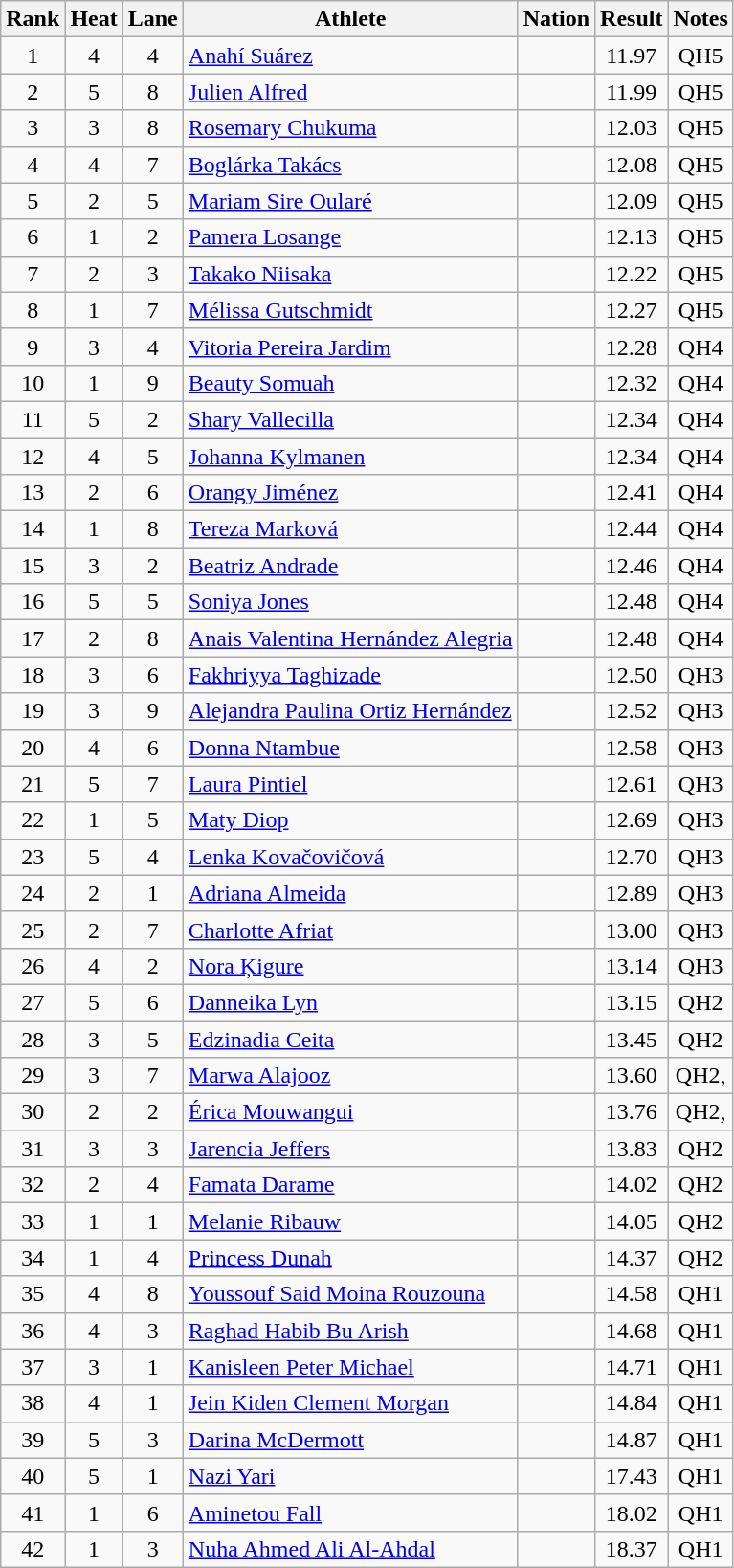<table class="wikitable sortable" style="text-align:center">
<tr>
<th>Rank</th>
<th>Heat</th>
<th>Lane</th>
<th>Athlete</th>
<th>Nation</th>
<th>Result</th>
<th>Notes</th>
</tr>
<tr>
<td>1</td>
<td>4</td>
<td>4</td>
<td align=left><a href='#'>Anahí Suárez</a></td>
<td align=left></td>
<td>11.97</td>
<td>QH5</td>
</tr>
<tr>
<td>2</td>
<td>5</td>
<td>8</td>
<td align=left><a href='#'>Julien Alfred</a></td>
<td align=left></td>
<td>11.99</td>
<td>QH5</td>
</tr>
<tr>
<td>3</td>
<td>3</td>
<td>8</td>
<td align=left><a href='#'>Rosemary Chukuma</a></td>
<td align=left></td>
<td>12.03</td>
<td>QH5</td>
</tr>
<tr>
<td>4</td>
<td>4</td>
<td>7</td>
<td align=left><a href='#'>Boglárka Takács</a></td>
<td align=left></td>
<td>12.08</td>
<td>QH5</td>
</tr>
<tr>
<td>5</td>
<td>2</td>
<td>5</td>
<td align=left><a href='#'>Mariam Sire Oularé</a></td>
<td align=left></td>
<td>12.09</td>
<td>QH5</td>
</tr>
<tr>
<td>6</td>
<td>1</td>
<td>2</td>
<td align=left><a href='#'>Pamera Losange</a></td>
<td align=left></td>
<td>12.13</td>
<td>QH5</td>
</tr>
<tr>
<td>7</td>
<td>2</td>
<td>3</td>
<td align=left><a href='#'>Takako Niisaka</a></td>
<td align=left></td>
<td>12.22</td>
<td>QH5</td>
</tr>
<tr>
<td>8</td>
<td>1</td>
<td>7</td>
<td align=left><a href='#'>Mélissa Gutschmidt</a></td>
<td align=left></td>
<td>12.27</td>
<td>QH5</td>
</tr>
<tr>
<td>9</td>
<td>3</td>
<td>4</td>
<td align=left><a href='#'>Vitoria Pereira Jardim</a></td>
<td align=left></td>
<td>12.28</td>
<td>QH4</td>
</tr>
<tr>
<td>10</td>
<td>1</td>
<td>9</td>
<td align=left><a href='#'>Beauty Somuah</a></td>
<td align=left></td>
<td>12.32</td>
<td>QH4</td>
</tr>
<tr>
<td>11</td>
<td>5</td>
<td>2</td>
<td align=left><a href='#'>Shary Vallecilla</a></td>
<td align=left></td>
<td>12.34</td>
<td>QH4</td>
</tr>
<tr>
<td>12</td>
<td>4</td>
<td>5</td>
<td align=left><a href='#'>Johanna Kylmanen</a></td>
<td align=left></td>
<td>12.34</td>
<td>QH4</td>
</tr>
<tr>
<td>13</td>
<td>2</td>
<td>6</td>
<td align=left><a href='#'>Orangy Jiménez</a></td>
<td align=left></td>
<td>12.41</td>
<td>QH4</td>
</tr>
<tr>
<td>14</td>
<td>1</td>
<td>8</td>
<td align=left><a href='#'>Tereza Marková</a></td>
<td align=left></td>
<td>12.44</td>
<td>QH4</td>
</tr>
<tr>
<td>15</td>
<td>3</td>
<td>2</td>
<td align=left><a href='#'>Beatriz Andrade</a></td>
<td align=left></td>
<td>12.46</td>
<td>QH4</td>
</tr>
<tr>
<td>16</td>
<td>5</td>
<td>5</td>
<td align=left><a href='#'>Soniya Jones</a></td>
<td align=left></td>
<td>12.48</td>
<td>QH4</td>
</tr>
<tr>
<td>17</td>
<td>2</td>
<td>8</td>
<td align=left><a href='#'>Anais Valentina Hernández Alegria</a></td>
<td align=left></td>
<td>12.48</td>
<td>QH4</td>
</tr>
<tr>
<td>18</td>
<td>3</td>
<td>6</td>
<td align=left><a href='#'>Fakhriyya Taghizade</a></td>
<td align=left></td>
<td>12.50</td>
<td>QH3</td>
</tr>
<tr>
<td>19</td>
<td>3</td>
<td>9</td>
<td align=left><a href='#'>Alejandra Paulina Ortiz Hernández</a></td>
<td align=left></td>
<td>12.52</td>
<td>QH3</td>
</tr>
<tr>
<td>20</td>
<td>4</td>
<td>6</td>
<td align=left><a href='#'>Donna Ntambue</a></td>
<td align=left></td>
<td>12.58</td>
<td>QH3</td>
</tr>
<tr>
<td>21</td>
<td>5</td>
<td>7</td>
<td align=left><a href='#'>Laura Pintiel</a></td>
<td align=left></td>
<td>12.61</td>
<td>QH3</td>
</tr>
<tr>
<td>22</td>
<td>1</td>
<td>5</td>
<td align=left><a href='#'>Maty Diop</a></td>
<td align=left></td>
<td>12.69</td>
<td>QH3</td>
</tr>
<tr>
<td>23</td>
<td>5</td>
<td>4</td>
<td align=left><a href='#'>Lenka Kovačovičová</a></td>
<td align=left></td>
<td>12.70</td>
<td>QH3</td>
</tr>
<tr>
<td>24</td>
<td>2</td>
<td>1</td>
<td align=left><a href='#'>Adriana Almeida</a></td>
<td align=left></td>
<td>12.89</td>
<td>QH3</td>
</tr>
<tr>
<td>25</td>
<td>2</td>
<td>7</td>
<td align=left><a href='#'>Charlotte Afriat</a></td>
<td align=left></td>
<td>13.00</td>
<td>QH3</td>
</tr>
<tr>
<td>26</td>
<td>4</td>
<td>2</td>
<td align=left><a href='#'>Nora Ķigure</a></td>
<td align=left></td>
<td>13.14</td>
<td>QH3</td>
</tr>
<tr>
<td>27</td>
<td>5</td>
<td>6</td>
<td align=left><a href='#'>Danneika Lyn</a></td>
<td align=left></td>
<td>13.15</td>
<td>QH2</td>
</tr>
<tr>
<td>28</td>
<td>3</td>
<td>5</td>
<td align=left><a href='#'>Edzinadia Ceita</a></td>
<td align=left></td>
<td>13.45</td>
<td>QH2</td>
</tr>
<tr>
<td>29</td>
<td>3</td>
<td>7</td>
<td align=left><a href='#'>Marwa Alajooz</a></td>
<td align=left></td>
<td>13.60</td>
<td>QH2, </td>
</tr>
<tr>
<td>30</td>
<td>2</td>
<td>2</td>
<td align=left><a href='#'>Érica Mouwangui</a></td>
<td align=left></td>
<td>13.76</td>
<td>QH2, </td>
</tr>
<tr>
<td>31</td>
<td>3</td>
<td>3</td>
<td align=left><a href='#'>Jarencia Jeffers</a></td>
<td align=left></td>
<td>13.83</td>
<td>QH2</td>
</tr>
<tr>
<td>32</td>
<td>2</td>
<td>4</td>
<td align=left><a href='#'>Famata Darame</a></td>
<td align=left></td>
<td>14.02</td>
<td>QH2</td>
</tr>
<tr>
<td>33</td>
<td>1</td>
<td>1</td>
<td align=left><a href='#'>Melanie Ribauw</a></td>
<td align=left></td>
<td>14.05</td>
<td>QH2</td>
</tr>
<tr>
<td>34</td>
<td>1</td>
<td>4</td>
<td align=left><a href='#'>Princess Dunah</a></td>
<td align=left></td>
<td>14.37</td>
<td>QH2</td>
</tr>
<tr>
<td>35</td>
<td>4</td>
<td>8</td>
<td align=left><a href='#'>Youssouf Said Moina Rouzouna</a></td>
<td align=left></td>
<td>14.58</td>
<td>QH1</td>
</tr>
<tr>
<td>36</td>
<td>4</td>
<td>3</td>
<td align=left><a href='#'>Raghad Habib Bu Arish</a></td>
<td align=left></td>
<td>14.68</td>
<td>QH1</td>
</tr>
<tr>
<td>37</td>
<td>3</td>
<td>1</td>
<td align=left><a href='#'>Kanisleen Peter Michael</a></td>
<td align=left></td>
<td>14.71</td>
<td>QH1</td>
</tr>
<tr>
<td>38</td>
<td>4</td>
<td>1</td>
<td align=left><a href='#'>Jein Kiden Clement Morgan</a></td>
<td align=left></td>
<td>14.84</td>
<td>QH1</td>
</tr>
<tr>
<td>39</td>
<td>5</td>
<td>3</td>
<td align=left><a href='#'>Darina McDermott</a></td>
<td align=left></td>
<td>14.87</td>
<td>QH1</td>
</tr>
<tr>
<td>40</td>
<td>5</td>
<td>1</td>
<td align=left><a href='#'>Nazi Yari</a></td>
<td align=left></td>
<td>17.43</td>
<td>QH1</td>
</tr>
<tr>
<td>41</td>
<td>1</td>
<td>6</td>
<td align=left><a href='#'>Aminetou Fall</a></td>
<td align=left></td>
<td>18.02</td>
<td>QH1</td>
</tr>
<tr>
<td>42</td>
<td>1</td>
<td>3</td>
<td align=left><a href='#'>Nuha Ahmed Ali Al-Ahdal</a></td>
<td align=left></td>
<td>18.37</td>
<td>QH1</td>
</tr>
</table>
